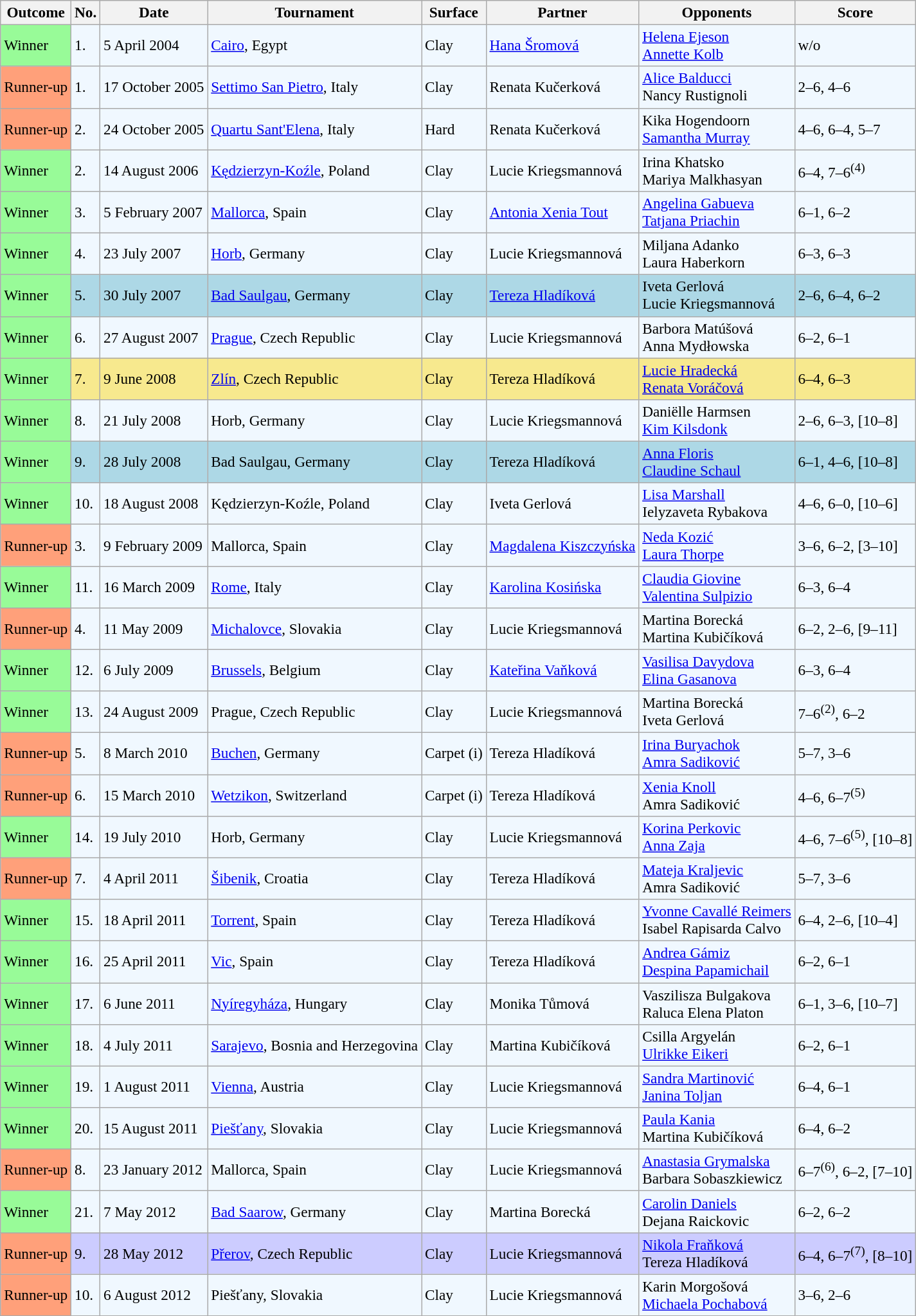<table class="sortable wikitable" style=font-size:97%>
<tr>
<th>Outcome</th>
<th>No.</th>
<th>Date</th>
<th>Tournament</th>
<th>Surface</th>
<th>Partner</th>
<th>Opponents</th>
<th class="unsortable">Score</th>
</tr>
<tr style="background:#f0f8ff;">
<td style="background:#98fb98;">Winner</td>
<td>1.</td>
<td>5 April 2004</td>
<td><a href='#'>Cairo</a>, Egypt</td>
<td>Clay</td>
<td> <a href='#'>Hana Šromová</a></td>
<td> <a href='#'>Helena Ejeson</a> <br>  <a href='#'>Annette Kolb</a></td>
<td>w/o</td>
</tr>
<tr style="background:#f0f8ff;">
<td style="background:#ffa07a;">Runner-up</td>
<td>1.</td>
<td>17 October 2005</td>
<td><a href='#'>Settimo San Pietro</a>, Italy</td>
<td>Clay</td>
<td> Renata Kučerková</td>
<td> <a href='#'>Alice Balducci</a> <br>  Nancy Rustignoli</td>
<td>2–6, 4–6</td>
</tr>
<tr style="background:#f0f8ff;">
<td style="background:#ffa07a;">Runner-up</td>
<td>2.</td>
<td>24 October 2005</td>
<td><a href='#'>Quartu Sant'Elena</a>, Italy</td>
<td>Hard</td>
<td> Renata Kučerková</td>
<td> Kika Hogendoorn <br>  <a href='#'>Samantha Murray</a></td>
<td>4–6, 6–4, 5–7</td>
</tr>
<tr style="background:#f0f8ff;">
<td style="background:#98fb98;">Winner</td>
<td>2.</td>
<td>14 August 2006</td>
<td><a href='#'>Kędzierzyn-Koźle</a>, Poland</td>
<td>Clay</td>
<td> Lucie Kriegsmannová</td>
<td> Irina Khatsko <br>  Mariya Malkhasyan</td>
<td>6–4, 7–6<sup>(4)</sup></td>
</tr>
<tr style="background:#f0f8ff;">
<td style="background:#98fb98;">Winner</td>
<td>3.</td>
<td>5 February 2007</td>
<td><a href='#'>Mallorca</a>, Spain</td>
<td>Clay</td>
<td> <a href='#'>Antonia Xenia Tout</a></td>
<td> <a href='#'>Angelina Gabueva</a> <br>  <a href='#'>Tatjana Priachin</a></td>
<td>6–1, 6–2</td>
</tr>
<tr style="background:#f0f8ff;">
<td style="background:#98fb98;">Winner</td>
<td>4.</td>
<td>23 July 2007</td>
<td><a href='#'>Horb</a>, Germany</td>
<td>Clay</td>
<td> Lucie Kriegsmannová</td>
<td> Miljana Adanko <br>  Laura Haberkorn</td>
<td>6–3, 6–3</td>
</tr>
<tr style="background:lightblue;">
<td style="background:#98fb98;">Winner</td>
<td>5.</td>
<td>30 July 2007</td>
<td><a href='#'>Bad Saulgau</a>, Germany</td>
<td>Clay</td>
<td> <a href='#'>Tereza Hladíková</a></td>
<td> Iveta Gerlová <br>  Lucie Kriegsmannová</td>
<td>2–6, 6–4, 6–2</td>
</tr>
<tr style="background:#f0f8ff;">
<td style="background:#98fb98;">Winner</td>
<td>6.</td>
<td>27 August 2007</td>
<td><a href='#'>Prague</a>, Czech Republic</td>
<td>Clay</td>
<td> Lucie Kriegsmannová</td>
<td> Barbora Matúšová <br>  Anna Mydłowska</td>
<td>6–2, 6–1</td>
</tr>
<tr style="background:#f7e98e;">
<td style="background:#98fb98;">Winner</td>
<td>7.</td>
<td>9 June 2008</td>
<td><a href='#'>Zlín</a>, Czech Republic</td>
<td>Clay</td>
<td> Tereza Hladíková</td>
<td> <a href='#'>Lucie Hradecká</a> <br>  <a href='#'>Renata Voráčová</a></td>
<td>6–4, 6–3</td>
</tr>
<tr style="background:#f0f8ff;">
<td style="background:#98fb98;">Winner</td>
<td>8.</td>
<td>21 July 2008</td>
<td>Horb, Germany</td>
<td>Clay</td>
<td> Lucie Kriegsmannová</td>
<td> Daniëlle Harmsen <br>  <a href='#'>Kim Kilsdonk</a></td>
<td>2–6, 6–3, [10–8]</td>
</tr>
<tr style="background:lightblue;">
<td style="background:#98fb98;">Winner</td>
<td>9.</td>
<td>28 July 2008</td>
<td>Bad Saulgau, Germany</td>
<td>Clay</td>
<td> Tereza Hladíková</td>
<td> <a href='#'>Anna Floris</a> <br>  <a href='#'>Claudine Schaul</a></td>
<td>6–1, 4–6, [10–8]</td>
</tr>
<tr style="background:#f0f8ff;">
<td style="background:#98fb98;">Winner</td>
<td>10.</td>
<td>18 August 2008</td>
<td>Kędzierzyn-Koźle, Poland</td>
<td>Clay</td>
<td> Iveta Gerlová</td>
<td> <a href='#'>Lisa Marshall</a> <br>  Ielyzaveta Rybakova</td>
<td>4–6, 6–0, [10–6]</td>
</tr>
<tr style="background:#f0f8ff;">
<td style="background:#ffa07a;">Runner-up</td>
<td>3.</td>
<td>9 February 2009</td>
<td>Mallorca, Spain</td>
<td>Clay</td>
<td> <a href='#'>Magdalena Kiszczyńska</a></td>
<td> <a href='#'>Neda Kozić</a> <br>  <a href='#'>Laura Thorpe</a></td>
<td>3–6, 6–2, [3–10]</td>
</tr>
<tr style="background:#f0f8ff;">
<td style="background:#98fb98;">Winner</td>
<td>11.</td>
<td>16 March 2009</td>
<td><a href='#'>Rome</a>, Italy</td>
<td>Clay</td>
<td> <a href='#'>Karolina Kosińska</a></td>
<td> <a href='#'>Claudia Giovine</a> <br>  <a href='#'>Valentina Sulpizio</a></td>
<td>6–3, 6–4</td>
</tr>
<tr style="background:#f0f8ff;">
<td style="background:#ffa07a;">Runner-up</td>
<td>4.</td>
<td>11 May 2009</td>
<td><a href='#'>Michalovce</a>, Slovakia</td>
<td>Clay</td>
<td> Lucie Kriegsmannová</td>
<td> Martina Borecká <br>  Martina Kubičíková</td>
<td>6–2, 2–6, [9–11]</td>
</tr>
<tr style="background:#f0f8ff;">
<td style="background:#98fb98;">Winner</td>
<td>12.</td>
<td>6 July 2009</td>
<td><a href='#'>Brussels</a>, Belgium</td>
<td>Clay</td>
<td> <a href='#'>Kateřina Vaňková</a></td>
<td> <a href='#'>Vasilisa Davydova</a> <br>  <a href='#'>Elina Gasanova</a></td>
<td>6–3, 6–4</td>
</tr>
<tr style="background:#f0f8ff;">
<td style="background:#98fb98;">Winner</td>
<td>13.</td>
<td>24 August 2009</td>
<td>Prague, Czech Republic</td>
<td>Clay</td>
<td> Lucie Kriegsmannová</td>
<td> Martina Borecká <br>  Iveta Gerlová</td>
<td>7–6<sup>(2)</sup>, 6–2</td>
</tr>
<tr style="background:#f0f8ff;">
<td style="background:#ffa07a;">Runner-up</td>
<td>5.</td>
<td>8 March 2010</td>
<td><a href='#'>Buchen</a>, Germany</td>
<td>Carpet (i)</td>
<td> Tereza Hladíková</td>
<td> <a href='#'>Irina Buryachok</a> <br>  <a href='#'>Amra Sadiković</a></td>
<td>5–7, 3–6</td>
</tr>
<tr style="background:#f0f8ff;">
<td style="background:#ffa07a;">Runner-up</td>
<td>6.</td>
<td>15 March 2010</td>
<td><a href='#'>Wetzikon</a>, Switzerland</td>
<td>Carpet (i)</td>
<td> Tereza Hladíková</td>
<td> <a href='#'>Xenia Knoll</a> <br>  Amra Sadiković</td>
<td>4–6, 6–7<sup>(5)</sup></td>
</tr>
<tr style="background:#f0f8ff;">
<td style="background:#98fb98;">Winner</td>
<td>14.</td>
<td>19 July 2010</td>
<td>Horb, Germany</td>
<td>Clay</td>
<td> Lucie Kriegsmannová</td>
<td> <a href='#'>Korina Perkovic</a> <br>  <a href='#'>Anna Zaja</a></td>
<td>4–6, 7–6<sup>(5)</sup>, [10–8]</td>
</tr>
<tr style="background:#f0f8ff;">
<td style="background:#ffa07a;">Runner-up</td>
<td>7.</td>
<td>4 April 2011</td>
<td><a href='#'>Šibenik</a>, Croatia</td>
<td>Clay</td>
<td> Tereza Hladíková</td>
<td> <a href='#'>Mateja Kraljevic</a> <br>  Amra Sadiković</td>
<td>5–7, 3–6</td>
</tr>
<tr style="background:#f0f8ff;">
<td style="background:#98fb98;">Winner</td>
<td>15.</td>
<td>18 April 2011</td>
<td><a href='#'>Torrent</a>, Spain</td>
<td>Clay</td>
<td> Tereza Hladíková</td>
<td> <a href='#'>Yvonne Cavallé Reimers</a> <br>  Isabel Rapisarda Calvo</td>
<td>6–4, 2–6, [10–4]</td>
</tr>
<tr style="background:#f0f8ff;">
<td style="background:#98fb98;">Winner</td>
<td>16.</td>
<td>25 April 2011</td>
<td><a href='#'>Vic</a>, Spain</td>
<td>Clay</td>
<td> Tereza Hladíková</td>
<td> <a href='#'>Andrea Gámiz</a> <br>  <a href='#'>Despina Papamichail</a></td>
<td>6–2, 6–1</td>
</tr>
<tr style="background:#f0f8ff;">
<td style="background:#98fb98;">Winner</td>
<td>17.</td>
<td>6 June 2011</td>
<td><a href='#'>Nyíregyháza</a>, Hungary</td>
<td>Clay</td>
<td> Monika Tůmová</td>
<td> Vaszilisza Bulgakova <br>  Raluca Elena Platon</td>
<td>6–1, 3–6, [10–7]</td>
</tr>
<tr style="background:#f0f8ff;">
<td style="background:#98fb98;">Winner</td>
<td>18.</td>
<td>4 July 2011</td>
<td><a href='#'>Sarajevo</a>, Bosnia and Herzegovina</td>
<td>Clay</td>
<td> Martina Kubičíková</td>
<td> Csilla Argyelán <br>  <a href='#'>Ulrikke Eikeri</a></td>
<td>6–2, 6–1</td>
</tr>
<tr style="background:#f0f8ff;">
<td style="background:#98fb98;">Winner</td>
<td>19.</td>
<td>1 August 2011</td>
<td><a href='#'>Vienna</a>, Austria</td>
<td>Clay</td>
<td> Lucie Kriegsmannová</td>
<td> <a href='#'>Sandra Martinović</a> <br>  <a href='#'>Janina Toljan</a></td>
<td>6–4, 6–1</td>
</tr>
<tr style="background:#f0f8ff;">
<td style="background:#98fb98;">Winner</td>
<td>20.</td>
<td>15 August 2011</td>
<td><a href='#'>Piešťany</a>, Slovakia</td>
<td>Clay</td>
<td> Lucie Kriegsmannová</td>
<td> <a href='#'>Paula Kania</a> <br>  Martina Kubičíková</td>
<td>6–4, 6–2</td>
</tr>
<tr style="background:#f0f8ff;">
<td style="background:#ffa07a;">Runner-up</td>
<td>8.</td>
<td>23 January 2012</td>
<td>Mallorca, Spain</td>
<td>Clay</td>
<td> Lucie Kriegsmannová</td>
<td> <a href='#'>Anastasia Grymalska</a> <br>  Barbara Sobaszkiewicz</td>
<td>6–7<sup>(6)</sup>, 6–2, [7–10]</td>
</tr>
<tr style="background:#f0f8ff;">
<td style="background:#98fb98;">Winner</td>
<td>21.</td>
<td>7 May 2012</td>
<td><a href='#'>Bad Saarow</a>, Germany</td>
<td>Clay</td>
<td> Martina Borecká</td>
<td> <a href='#'>Carolin Daniels</a> <br>  Dejana Raickovic</td>
<td>6–2, 6–2</td>
</tr>
<tr style="background:#ccccff;">
<td style="background:#ffa07a;">Runner-up</td>
<td>9.</td>
<td>28 May 2012</td>
<td><a href='#'>Přerov</a>, Czech Republic</td>
<td>Clay</td>
<td> Lucie Kriegsmannová</td>
<td> <a href='#'>Nikola Fraňková</a> <br>  Tereza Hladíková</td>
<td>6–4, 6–7<sup>(7)</sup>, [8–10]</td>
</tr>
<tr style="background:#f0f8ff;">
<td style="background:#ffa07a;">Runner-up</td>
<td>10.</td>
<td>6 August 2012</td>
<td>Piešťany, Slovakia</td>
<td>Clay</td>
<td> Lucie Kriegsmannová</td>
<td> Karin Morgošová <br>  <a href='#'>Michaela Pochabová</a></td>
<td>3–6, 2–6</td>
</tr>
</table>
